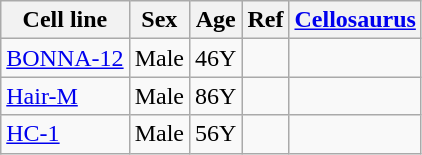<table class="wikitable sortable">
<tr>
<th>Cell line</th>
<th>Sex</th>
<th>Age</th>
<th>Ref</th>
<th><a href='#'>Cellosaurus</a></th>
</tr>
<tr>
<td><a href='#'>BONNA-12</a></td>
<td>Male</td>
<td>46Y</td>
<td></td>
<td></td>
</tr>
<tr>
<td><a href='#'>Hair-M</a></td>
<td>Male</td>
<td>86Y</td>
<td></td>
<td></td>
</tr>
<tr>
<td><a href='#'>HC-1</a></td>
<td>Male</td>
<td>56Y</td>
<td></td>
<td></td>
</tr>
</table>
